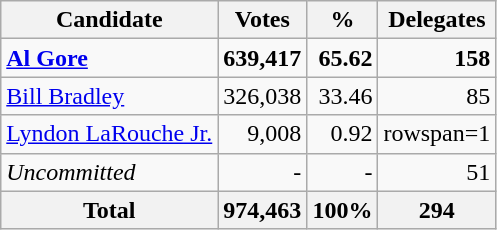<table class="wikitable sortable" style="text-align:right;">
<tr>
<th>Candidate</th>
<th>Votes</th>
<th>%</th>
<th>Delegates</th>
</tr>
<tr>
<td style="text-align:left;" data-sort-value="Gore, Al"><strong><a href='#'>Al Gore</a></strong></td>
<td><strong>639,417</strong></td>
<td><strong>65.62</strong></td>
<td><strong>158</strong></td>
</tr>
<tr>
<td style="text-align:left;" data-sort-value="Bradley, Bill"><a href='#'>Bill Bradley</a></td>
<td>326,038</td>
<td>33.46</td>
<td>85</td>
</tr>
<tr>
<td style="text-align:left;" data-sort-value="LaRouche Jr., Lyndon"><a href='#'>Lyndon LaRouche Jr.</a></td>
<td>9,008</td>
<td>0.92</td>
<td>rowspan=1 </td>
</tr>
<tr>
<td style="text-align:left;" data-sort-value="ZZZ"><em>Uncommitted</em></td>
<td>-</td>
<td>-</td>
<td>51</td>
</tr>
<tr>
<th>Total</th>
<th>974,463</th>
<th>100%</th>
<th>294</th>
</tr>
</table>
